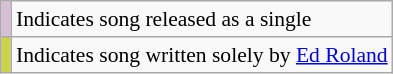<table class="wikitable" style="font-size:90%;">
<tr>
<td style="background-color:#D8BFD8"> </td>
<td>Indicates song released as a single</td>
</tr>
<tr>
<td style="background-color:#ced343"> </td>
<td>Indicates song written solely by <a href='#'>Ed Roland</a></td>
</tr>
</table>
